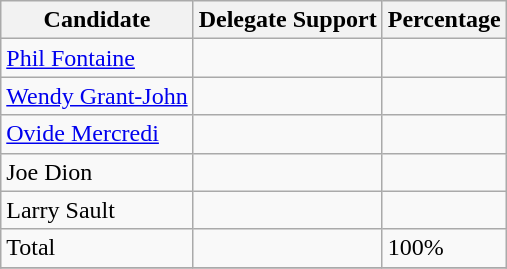<table class="wikitable">
<tr>
<th>Candidate</th>
<th>Delegate Support</th>
<th>Percentage</th>
</tr>
<tr>
<td><a href='#'>Phil Fontaine</a></td>
<td></td>
<td></td>
</tr>
<tr>
<td><a href='#'>Wendy Grant-John</a></td>
<td></td>
<td></td>
</tr>
<tr>
<td><a href='#'>Ovide Mercredi</a></td>
<td></td>
<td></td>
</tr>
<tr>
<td>Joe Dion</td>
<td></td>
<td></td>
</tr>
<tr>
<td>Larry Sault</td>
<td></td>
<td></td>
</tr>
<tr>
<td>Total</td>
<td></td>
<td>100%</td>
</tr>
<tr>
</tr>
</table>
